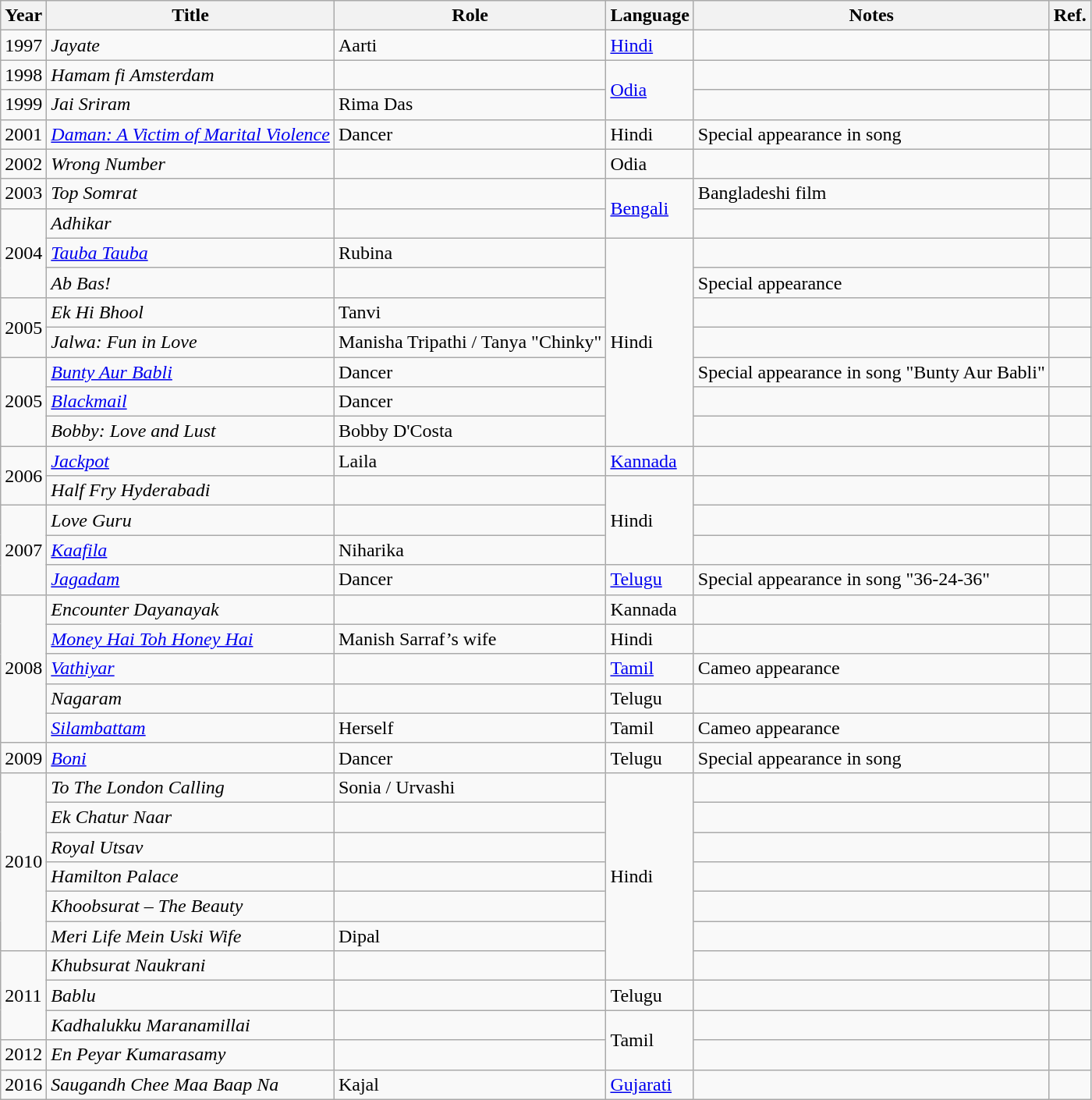<table class="wikitable sortable">
<tr>
<th>Year</th>
<th>Title</th>
<th>Role</th>
<th>Language</th>
<th class="unsortable">Notes</th>
<th class="unsortable">Ref.</th>
</tr>
<tr>
<td>1997</td>
<td><em>Jayate</em></td>
<td>Aarti</td>
<td><a href='#'>Hindi</a></td>
<td></td>
<td></td>
</tr>
<tr>
<td>1998</td>
<td><em>Hamam fi Amsterdam</em></td>
<td></td>
<td rowspan="2"><a href='#'>Odia</a></td>
<td></td>
<td></td>
</tr>
<tr>
<td>1999</td>
<td><em>Jai Sriram</em></td>
<td>Rima Das</td>
<td></td>
<td></td>
</tr>
<tr>
<td>2001</td>
<td><em><a href='#'>Daman: A Victim of Marital Violence</a></em></td>
<td>Dancer</td>
<td>Hindi</td>
<td>Special appearance in song</td>
<td></td>
</tr>
<tr>
<td>2002</td>
<td><em>Wrong Number</em></td>
<td></td>
<td>Odia</td>
<td></td>
<td></td>
</tr>
<tr>
<td>2003</td>
<td><em>Top Somrat</em></td>
<td></td>
<td rowspan="2"><a href='#'>Bengali</a></td>
<td>Bangladeshi film</td>
<td></td>
</tr>
<tr>
<td rowspan="3">2004</td>
<td><em>Adhikar</em></td>
<td></td>
<td></td>
<td></td>
</tr>
<tr>
<td><em><a href='#'>Tauba Tauba</a></em></td>
<td>Rubina</td>
<td rowspan="7">Hindi</td>
<td></td>
<td></td>
</tr>
<tr>
<td><em>Ab Bas!</em></td>
<td></td>
<td>Special appearance</td>
<td></td>
</tr>
<tr>
<td rowspan="2">2005</td>
<td><em>Ek Hi Bhool</em></td>
<td>Tanvi</td>
<td></td>
<td></td>
</tr>
<tr>
<td><em>Jalwa: Fun in Love</em></td>
<td>Manisha Tripathi / Tanya "Chinky"</td>
<td></td>
<td></td>
</tr>
<tr>
<td rowspan="3">2005</td>
<td><em><a href='#'>Bunty Aur Babli</a></em></td>
<td>Dancer</td>
<td>Special appearance in song "Bunty Aur Babli"</td>
<td></td>
</tr>
<tr>
<td><em><a href='#'>Blackmail</a></em></td>
<td>Dancer</td>
<td></td>
<td></td>
</tr>
<tr>
<td><em>Bobby: Love and Lust</em></td>
<td>Bobby D'Costa</td>
<td></td>
<td></td>
</tr>
<tr>
<td rowspan="2">2006</td>
<td><em><a href='#'>Jackpot</a></em></td>
<td>Laila</td>
<td><a href='#'>Kannada</a></td>
<td></td>
<td></td>
</tr>
<tr>
<td><em>Half Fry Hyderabadi</em></td>
<td></td>
<td rowspan="3">Hindi</td>
<td></td>
<td></td>
</tr>
<tr>
<td rowspan="3">2007</td>
<td><em>Love Guru</em></td>
<td></td>
<td></td>
<td></td>
</tr>
<tr>
<td><em><a href='#'>Kaafila</a></em></td>
<td>Niharika</td>
<td></td>
<td></td>
</tr>
<tr>
<td><em><a href='#'>Jagadam</a></em></td>
<td>Dancer</td>
<td><a href='#'>Telugu</a></td>
<td>Special appearance in song "36-24-36"</td>
<td></td>
</tr>
<tr>
<td rowspan="5">2008</td>
<td><em>Encounter Dayanayak</em></td>
<td></td>
<td>Kannada</td>
<td></td>
<td></td>
</tr>
<tr>
<td><em><a href='#'>Money Hai Toh Honey Hai</a></em></td>
<td>Manish Sarraf’s wife</td>
<td>Hindi</td>
<td></td>
<td></td>
</tr>
<tr>
<td><em><a href='#'>Vathiyar</a></em></td>
<td></td>
<td><a href='#'>Tamil</a></td>
<td>Cameo appearance</td>
<td></td>
</tr>
<tr>
<td><em>Nagaram</em></td>
<td></td>
<td>Telugu</td>
<td></td>
<td></td>
</tr>
<tr>
<td><em><a href='#'>Silambattam</a></em></td>
<td>Herself</td>
<td>Tamil</td>
<td>Cameo appearance</td>
<td></td>
</tr>
<tr>
<td>2009</td>
<td><em><a href='#'>Boni</a></em></td>
<td>Dancer</td>
<td>Telugu</td>
<td>Special appearance in song</td>
<td></td>
</tr>
<tr>
<td rowspan="6">2010</td>
<td><em>To The London Calling</em></td>
<td>Sonia / Urvashi</td>
<td rowspan="7">Hindi</td>
<td></td>
<td></td>
</tr>
<tr>
<td><em>Ek Chatur Naar</em></td>
<td></td>
<td></td>
<td></td>
</tr>
<tr>
<td><em>Royal Utsav</em></td>
<td></td>
<td></td>
<td></td>
</tr>
<tr>
<td><em>Hamilton Palace</em></td>
<td></td>
<td></td>
<td></td>
</tr>
<tr>
<td><em>Khoobsurat – The Beauty</em></td>
<td></td>
<td></td>
<td></td>
</tr>
<tr>
<td><em>Meri Life Mein Uski Wife</em></td>
<td>Dipal</td>
<td></td>
<td></td>
</tr>
<tr>
<td rowspan="3">2011</td>
<td><em>Khubsurat Naukrani</em></td>
<td></td>
<td></td>
<td></td>
</tr>
<tr>
<td><em>Bablu</em></td>
<td></td>
<td>Telugu</td>
<td></td>
<td></td>
</tr>
<tr>
<td><em>Kadhalukku Maranamillai</em></td>
<td></td>
<td rowspan="2">Tamil</td>
<td></td>
<td></td>
</tr>
<tr>
<td>2012</td>
<td><em>En Peyar Kumarasamy</em></td>
<td></td>
<td></td>
<td></td>
</tr>
<tr>
<td>2016</td>
<td><em>Saugandh Chee Maa Baap Na</em></td>
<td>Kajal</td>
<td><a href='#'>Gujarati</a></td>
<td></td>
<td></td>
</tr>
</table>
